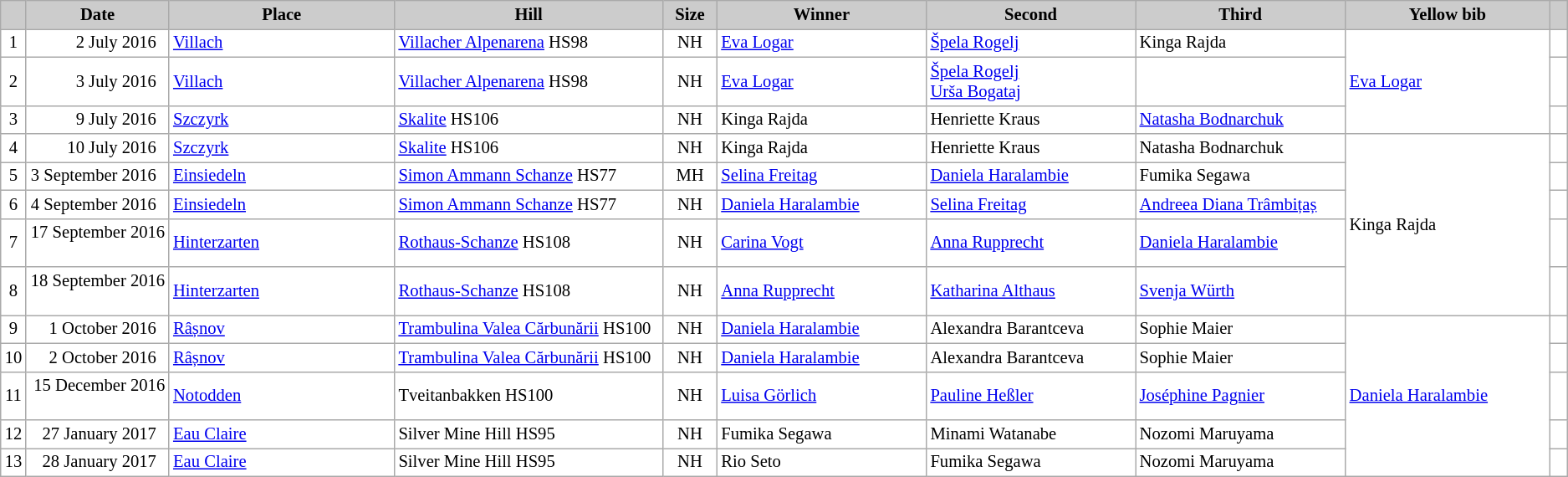<table class="wikitable plainrowheaders" style="background:#fff; font-size:86%; line-height:16px; border:grey solid 1px; border-collapse:collapse;">
<tr style="background:#ccc; text-align:center;">
<th scope="col" style="background:#ccc; width=30 px;"></th>
<th scope="col" style="background:#ccc; width:120px;">Date</th>
<th scope="col" style="background:#ccc; width:200px;">Place</th>
<th scope="col" style="background:#ccc; width:240px;">Hill</th>
<th scope="col" style="background:#ccc; width:40px;">Size</th>
<th scope="col" style="background:#ccc; width:185px;">Winner</th>
<th scope="col" style="background:#ccc; width:185px;">Second</th>
<th scope="col" style="background:#ccc; width:185px;">Third</th>
<th scope="col" style="background:#ccc; width:180px;">Yellow bib</th>
<th scope="col" style="background:#ccc; width:10px;"></th>
</tr>
<tr>
<td align=center>1</td>
<td align=right>2 July 2016  </td>
<td> <a href='#'>Villach</a></td>
<td><a href='#'>Villacher Alpenarena</a> HS98</td>
<td align=center>NH</td>
<td> <a href='#'>Eva Logar</a></td>
<td> <a href='#'>Špela Rogelj</a></td>
<td> Kinga Rajda</td>
<td rowspan=3> <a href='#'>Eva Logar</a></td>
<td></td>
</tr>
<tr>
<td align=center>2</td>
<td align=right>3 July 2016  </td>
<td> <a href='#'>Villach</a></td>
<td><a href='#'>Villacher Alpenarena</a> HS98</td>
<td align=center>NH</td>
<td> <a href='#'>Eva Logar</a></td>
<td> <a href='#'>Špela Rogelj</a><br> <a href='#'>Urša Bogataj</a></td>
<td></td>
<td></td>
</tr>
<tr>
<td align=center>3</td>
<td align=right>9 July 2016  </td>
<td> <a href='#'>Szczyrk</a></td>
<td><a href='#'>Skalite</a> HS106</td>
<td align=center>NH</td>
<td> Kinga Rajda</td>
<td> Henriette Kraus</td>
<td> <a href='#'>Natasha Bodnarchuk</a></td>
<td></td>
</tr>
<tr>
<td align=center>4</td>
<td align=right>10 July 2016  </td>
<td> <a href='#'>Szczyrk</a></td>
<td><a href='#'>Skalite</a> HS106</td>
<td align=center>NH</td>
<td> Kinga Rajda</td>
<td> Henriette Kraus</td>
<td> Natasha Bodnarchuk</td>
<td rowspan=5> Kinga Rajda</td>
<td></td>
</tr>
<tr>
<td align=center>5</td>
<td align=right>3 September 2016  </td>
<td> <a href='#'>Einsiedeln</a></td>
<td><a href='#'>Simon Ammann Schanze</a> HS77</td>
<td align=center>MH</td>
<td> <a href='#'>Selina Freitag</a></td>
<td> <a href='#'>Daniela Haralambie</a></td>
<td> Fumika Segawa</td>
<td></td>
</tr>
<tr>
<td align=center>6</td>
<td align=right>4 September 2016  </td>
<td> <a href='#'>Einsiedeln</a></td>
<td><a href='#'>Simon Ammann Schanze</a> HS77</td>
<td align=center>NH</td>
<td> <a href='#'>Daniela Haralambie</a></td>
<td> <a href='#'>Selina Freitag</a></td>
<td> <a href='#'>Andreea Diana Trâmbițaș</a></td>
<td></td>
</tr>
<tr>
<td align=center>7</td>
<td align=right>17 September 2016  </td>
<td> <a href='#'>Hinterzarten</a></td>
<td><a href='#'>Rothaus-Schanze</a> HS108</td>
<td align=center>NH</td>
<td> <a href='#'>Carina Vogt</a></td>
<td> <a href='#'>Anna Rupprecht</a></td>
<td> <a href='#'>Daniela Haralambie</a></td>
<td></td>
</tr>
<tr>
<td align=center>8</td>
<td align=right>18 September 2016  </td>
<td> <a href='#'>Hinterzarten</a></td>
<td><a href='#'>Rothaus-Schanze</a> HS108</td>
<td align=center>NH</td>
<td> <a href='#'>Anna Rupprecht</a></td>
<td> <a href='#'>Katharina Althaus</a></td>
<td> <a href='#'>Svenja Würth</a></td>
<td></td>
</tr>
<tr>
<td align=center>9</td>
<td align=right>1 October 2016  </td>
<td> <a href='#'>Râșnov</a></td>
<td><a href='#'>Trambulina Valea Cărbunării</a> HS100</td>
<td align=center>NH</td>
<td> <a href='#'>Daniela Haralambie</a></td>
<td> Alexandra Barantceva</td>
<td> Sophie Maier</td>
<td rowspan=5> <a href='#'>Daniela Haralambie</a></td>
<td></td>
</tr>
<tr>
<td align=center>10</td>
<td align=right>2 October 2016  </td>
<td> <a href='#'>Râșnov</a></td>
<td><a href='#'>Trambulina Valea Cărbunării</a> HS100</td>
<td align=center>NH</td>
<td> <a href='#'>Daniela Haralambie</a></td>
<td> Alexandra Barantceva</td>
<td> Sophie Maier</td>
<td></td>
</tr>
<tr>
<td align=center>11</td>
<td align=right>15 December 2016  </td>
<td> <a href='#'>Notodden</a></td>
<td>Tveitanbakken HS100</td>
<td align=center>NH</td>
<td> <a href='#'>Luisa Görlich</a></td>
<td> <a href='#'>Pauline Heßler</a></td>
<td> <a href='#'>Joséphine Pagnier</a></td>
<td></td>
</tr>
<tr>
<td align=center>12</td>
<td align=right>27 January 2017  </td>
<td> <a href='#'>Eau Claire</a></td>
<td>Silver Mine Hill HS95</td>
<td align=center>NH</td>
<td> Fumika Segawa</td>
<td> Minami Watanabe</td>
<td> Nozomi Maruyama</td>
<td></td>
</tr>
<tr>
<td align=center>13</td>
<td align=right>28 January 2017  </td>
<td> <a href='#'>Eau Claire</a></td>
<td>Silver Mine Hill HS95</td>
<td align=center>NH</td>
<td> Rio Seto</td>
<td> Fumika Segawa</td>
<td> Nozomi Maruyama</td>
<td></td>
</tr>
</table>
